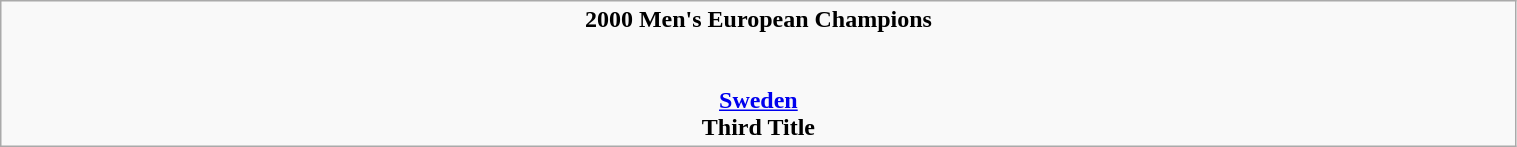<table class="wikitable" style="width: 80%;">
<tr style="text-align: center;">
<td><strong>2000 Men's European Champions</strong> <br><br> <br><strong><a href='#'>Sweden</a></strong><br><strong>Third Title</strong></td>
</tr>
</table>
